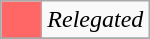<table class="wikitable">
<tr>
<td style="background: #ff6666" width="20"></td>
<td><em>Relegated</em></td>
</tr>
<tr>
</tr>
</table>
